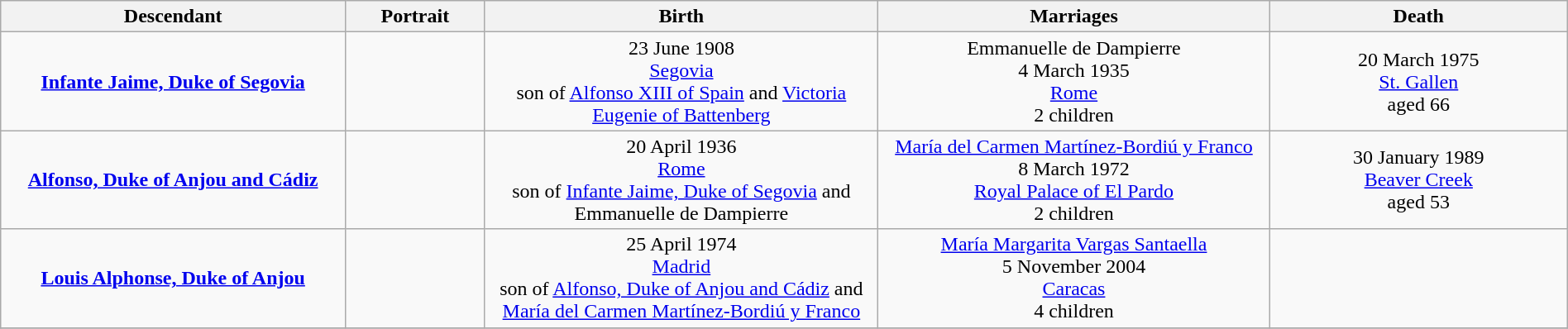<table style="text-align:center; width:100%" class="wikitable">
<tr>
<th width=22%>Descendant</th>
<th width=105px>Portrait</th>
<th>Birth</th>
<th width=25%>Marriages</th>
<th width=19%>Death</th>
</tr>
<tr>
<td><strong><a href='#'>Infante Jaime, Duke of Segovia</a></strong></td>
<td></td>
<td>23 June 1908<br><a href='#'>Segovia</a><br>son of <a href='#'>Alfonso XIII of Spain</a> and <a href='#'>Victoria Eugenie of Battenberg</a></td>
<td>Emmanuelle de Dampierre<br>4 March 1935<br><a href='#'>Rome</a><br>2 children</td>
<td>20 March 1975<br><a href='#'>St. Gallen</a><br>aged 66</td>
</tr>
<tr>
<td><strong><a href='#'>Alfonso, Duke of Anjou and Cádiz</a></strong></td>
<td></td>
<td>20 April 1936<br><a href='#'>Rome</a><br>son of <a href='#'>Infante Jaime, Duke of Segovia</a> and Emmanuelle de Dampierre</td>
<td><a href='#'>María del Carmen Martínez-Bordiú y Franco</a><br>8 March 1972<br><a href='#'>Royal Palace of El Pardo</a><br>2 children</td>
<td>30 January 1989<br><a href='#'>Beaver Creek</a><br>aged 53</td>
</tr>
<tr>
<td><strong><a href='#'>Louis Alphonse, Duke of Anjou</a></strong></td>
<td></td>
<td>25 April 1974<br><a href='#'>Madrid</a><br>son of <a href='#'>Alfonso, Duke of Anjou and Cádiz</a> and <a href='#'>María del Carmen Martínez-Bordiú y Franco</a></td>
<td><a href='#'>María Margarita Vargas Santaella</a><br>5 November 2004<br><a href='#'>Caracas</a><br>4 children</td>
<td></td>
</tr>
<tr>
</tr>
</table>
